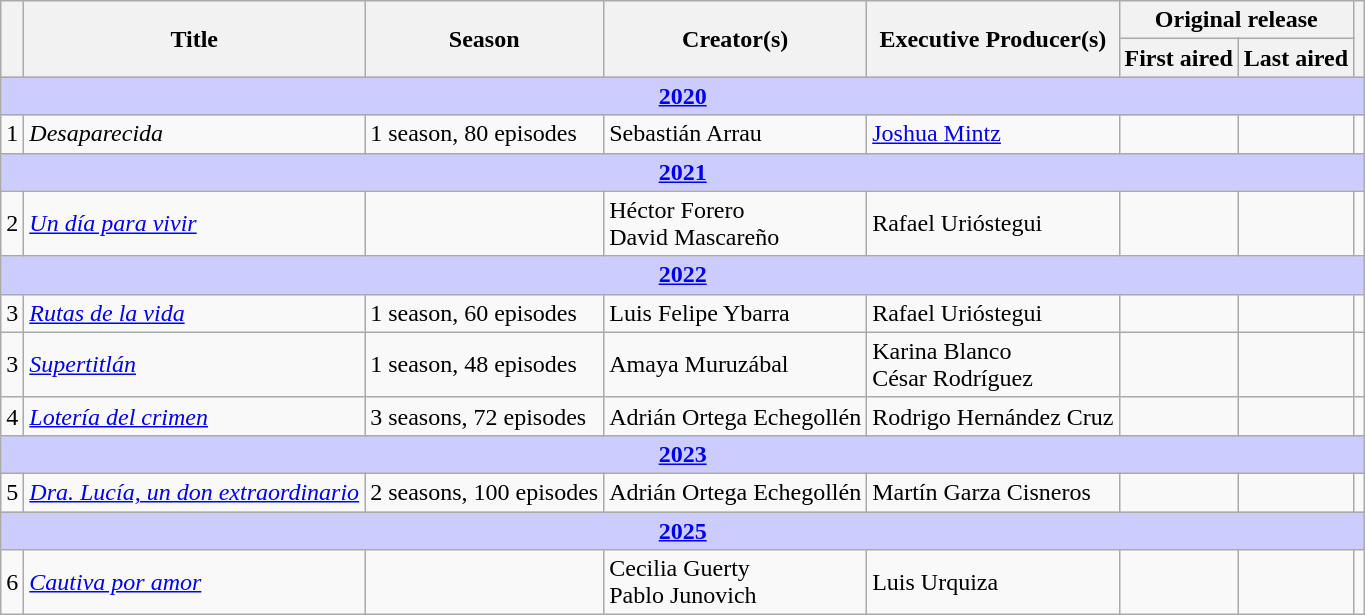<table class="wikitable sortable">
<tr>
<th rowspan="2"></th>
<th rowspan="2">Title</th>
<th rowspan="2">Season</th>
<th rowspan="2">Creator(s)</th>
<th rowspan="2">Executive Producer(s)</th>
<th colspan="2">Original release</th>
<th rowspan="2"></th>
</tr>
<tr>
<th>First aired</th>
<th>Last aired</th>
</tr>
<tr>
<th colspan=10 style="background:#ccccff;"><a href='#'>2020</a></th>
</tr>
<tr>
<td>1</td>
<td><em>Desaparecida</em></td>
<td>1 season, 80 episodes</td>
<td>Sebastián Arrau</td>
<td><a href='#'>Joshua Mintz</a></td>
<td></td>
<td></td>
<td></td>
</tr>
<tr>
<th colspan=10 style="background:#ccccff;"><a href='#'>2021</a></th>
</tr>
<tr>
<td>2</td>
<td><em><a href='#'>Un día para vivir</a></em></td>
<td></td>
<td>Héctor Forero<br>David Mascareño</td>
<td>Rafael Urióstegui</td>
<td></td>
<td></td>
<td></td>
</tr>
<tr>
<th colspan=10 style="background:#ccccff;"><a href='#'>2022</a></th>
</tr>
<tr>
<td>3</td>
<td><em><a href='#'>Rutas de la vida</a></em></td>
<td>1 season, 60 episodes</td>
<td>Luis Felipe Ybarra</td>
<td>Rafael Urióstegui</td>
<td></td>
<td></td>
<td></td>
</tr>
<tr>
<td>3</td>
<td><em><a href='#'>Supertitlán</a></em></td>
<td>1 season, 48 episodes</td>
<td>Amaya Muruzábal</td>
<td>Karina Blanco<br>César Rodríguez</td>
<td></td>
<td></td>
<td></td>
</tr>
<tr>
<td>4</td>
<td><em><a href='#'>Lotería del crimen</a></em></td>
<td>3 seasons, 72 episodes</td>
<td>Adrián Ortega Echegollén</td>
<td>Rodrigo Hernández Cruz</td>
<td></td>
<td></td>
<td></td>
</tr>
<tr>
<th colspan=10 style="background:#ccccff;"><a href='#'>2023</a></th>
</tr>
<tr>
<td>5</td>
<td><em><a href='#'>Dra. Lucía, un don extraordinario</a></em></td>
<td>2 seasons, 100 episodes</td>
<td>Adrián Ortega Echegollén</td>
<td>Martín Garza Cisneros</td>
<td></td>
<td></td>
<td></td>
</tr>
<tr>
<th colspan=10 style="background:#ccccff;"><a href='#'>2025</a></th>
</tr>
<tr>
<td>6</td>
<td><em><a href='#'>Cautiva por amor</a></em></td>
<td></td>
<td>Cecilia Guerty<br>Pablo Junovich</td>
<td>Luis Urquiza</td>
<td></td>
<td></td>
<td></td>
</tr>
</table>
